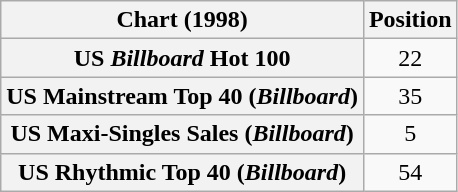<table class="wikitable sortable plainrowheaders" style="text-align:center">
<tr>
<th scope="col">Chart (1998)</th>
<th scope="col">Position</th>
</tr>
<tr>
<th scope="row">US <em>Billboard</em> Hot 100</th>
<td>22</td>
</tr>
<tr>
<th scope="row">US Mainstream Top 40 (<em>Billboard</em>)</th>
<td>35</td>
</tr>
<tr>
<th scope="row">US Maxi-Singles Sales (<em>Billboard</em>)</th>
<td>5</td>
</tr>
<tr>
<th scope="row">US Rhythmic Top 40 (<em>Billboard</em>)</th>
<td>54</td>
</tr>
</table>
